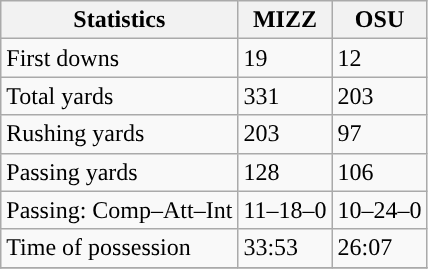<table class="wikitable" style="float: left;">
<tr>
<th>Statistics</th>
<th>MIZZ</th>
<th>OSU</th>
</tr>
<tr>
<td>First downs</td>
<td>19</td>
<td>12</td>
</tr>
<tr>
<td>Total yards</td>
<td>331</td>
<td>203</td>
</tr>
<tr>
<td>Rushing yards</td>
<td>203</td>
<td>97</td>
</tr>
<tr>
<td>Passing yards</td>
<td>128</td>
<td>106</td>
</tr>
<tr>
<td>Passing: Comp–Att–Int</td>
<td>11–18–0</td>
<td>10–24–0</td>
</tr>
<tr>
<td>Time of possession</td>
<td>33:53</td>
<td>26:07</td>
</tr>
<tr>
</tr>
</table>
